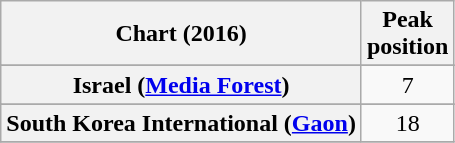<table class="wikitable sortable plainrowheaders" style="text-align:center">
<tr>
<th scope="col">Chart (2016)</th>
<th scope="col">Peak<br> position</th>
</tr>
<tr>
</tr>
<tr>
<th scope="row">Israel (<a href='#'>Media Forest</a>)</th>
<td>7</td>
</tr>
<tr>
</tr>
<tr>
<th scope="row">South Korea International (<a href='#'>Gaon</a>)</th>
<td>18</td>
</tr>
<tr>
</tr>
</table>
